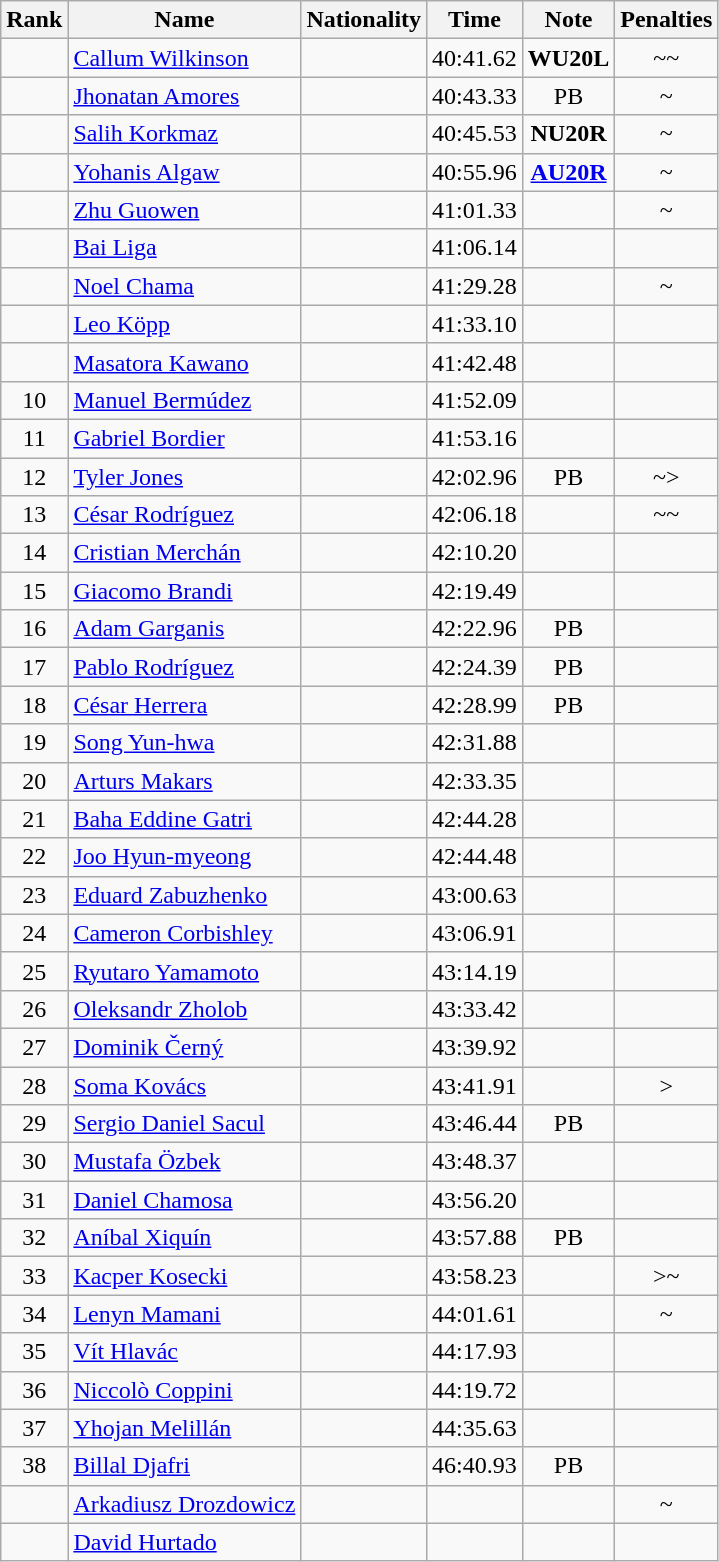<table class="wikitable sortable" style="text-align:center">
<tr>
<th>Rank</th>
<th>Name</th>
<th>Nationality</th>
<th>Time</th>
<th>Note</th>
<th>Penalties</th>
</tr>
<tr>
<td></td>
<td align=left><a href='#'>Callum Wilkinson</a></td>
<td align=left></td>
<td>40:41.62</td>
<td><strong>WU20L</strong></td>
<td>~~</td>
</tr>
<tr>
<td></td>
<td align=left><a href='#'>Jhonatan Amores</a></td>
<td align=left></td>
<td>40:43.33</td>
<td>PB</td>
<td>~</td>
</tr>
<tr>
<td></td>
<td align=left><a href='#'>Salih Korkmaz</a></td>
<td align=left></td>
<td>40:45.53</td>
<td><strong>NU20R</strong></td>
<td>~</td>
</tr>
<tr>
<td></td>
<td align=left><a href='#'>Yohanis Algaw</a></td>
<td align=left></td>
<td>40:55.96</td>
<td><strong><a href='#'>AU20R</a></strong></td>
<td>~</td>
</tr>
<tr>
<td></td>
<td align=left><a href='#'>Zhu Guowen</a></td>
<td align=left></td>
<td>41:01.33</td>
<td></td>
<td>~</td>
</tr>
<tr>
<td></td>
<td align=left><a href='#'>Bai Liga</a></td>
<td align=left></td>
<td>41:06.14</td>
<td></td>
<td></td>
</tr>
<tr>
<td></td>
<td align=left><a href='#'>Noel Chama</a></td>
<td align=left></td>
<td>41:29.28</td>
<td></td>
<td>~</td>
</tr>
<tr>
<td></td>
<td align=left><a href='#'>Leo Köpp</a></td>
<td align=left></td>
<td>41:33.10</td>
<td></td>
<td></td>
</tr>
<tr>
<td></td>
<td align=left><a href='#'>Masatora Kawano</a></td>
<td align=left></td>
<td>41:42.48</td>
<td></td>
<td></td>
</tr>
<tr>
<td>10</td>
<td align=left><a href='#'>Manuel Bermúdez</a></td>
<td align=left></td>
<td>41:52.09</td>
<td></td>
<td></td>
</tr>
<tr>
<td>11</td>
<td align=left><a href='#'>Gabriel Bordier</a></td>
<td align=left></td>
<td>41:53.16</td>
<td></td>
<td></td>
</tr>
<tr>
<td>12</td>
<td align=left><a href='#'>Tyler Jones</a></td>
<td align=left></td>
<td>42:02.96</td>
<td>PB</td>
<td>~></td>
</tr>
<tr>
<td>13</td>
<td align=left><a href='#'>César Rodríguez</a></td>
<td align=left></td>
<td>42:06.18</td>
<td></td>
<td>~~</td>
</tr>
<tr>
<td>14</td>
<td align=left><a href='#'>Cristian Merchán</a></td>
<td align=left></td>
<td>42:10.20</td>
<td></td>
<td></td>
</tr>
<tr>
<td>15</td>
<td align=left><a href='#'>Giacomo Brandi</a></td>
<td align=left></td>
<td>42:19.49</td>
<td></td>
<td></td>
</tr>
<tr>
<td>16</td>
<td align=left><a href='#'>Adam Garganis</a></td>
<td align=left></td>
<td>42:22.96</td>
<td>PB</td>
<td></td>
</tr>
<tr>
<td>17</td>
<td align=left><a href='#'>Pablo Rodríguez</a></td>
<td align=left></td>
<td>42:24.39</td>
<td>PB</td>
<td></td>
</tr>
<tr>
<td>18</td>
<td align=left><a href='#'>César Herrera</a></td>
<td align=left></td>
<td>42:28.99</td>
<td>PB</td>
<td></td>
</tr>
<tr>
<td>19</td>
<td align=left><a href='#'>Song Yun-hwa</a></td>
<td align=left></td>
<td>42:31.88</td>
<td></td>
<td></td>
</tr>
<tr>
<td>20</td>
<td align=left><a href='#'>Arturs Makars</a></td>
<td align=left></td>
<td>42:33.35</td>
<td></td>
<td></td>
</tr>
<tr>
<td>21</td>
<td align=left><a href='#'>Baha Eddine Gatri</a></td>
<td align=left></td>
<td>42:44.28</td>
<td></td>
<td></td>
</tr>
<tr>
<td>22</td>
<td align=left><a href='#'>Joo Hyun-myeong</a></td>
<td align=left></td>
<td>42:44.48</td>
<td></td>
<td></td>
</tr>
<tr>
<td>23</td>
<td align=left><a href='#'>Eduard Zabuzhenko</a></td>
<td align=left></td>
<td>43:00.63</td>
<td></td>
<td></td>
</tr>
<tr>
<td>24</td>
<td align=left><a href='#'>Cameron Corbishley</a></td>
<td align=left></td>
<td>43:06.91</td>
<td></td>
<td></td>
</tr>
<tr>
<td>25</td>
<td align=left><a href='#'>Ryutaro Yamamoto</a></td>
<td align=left></td>
<td>43:14.19</td>
<td></td>
<td></td>
</tr>
<tr>
<td>26</td>
<td align=left><a href='#'>Oleksandr Zholob</a></td>
<td align=left></td>
<td>43:33.42</td>
<td></td>
<td></td>
</tr>
<tr>
<td>27</td>
<td align=left><a href='#'>Dominik Černý</a></td>
<td align=left></td>
<td>43:39.92</td>
<td></td>
<td></td>
</tr>
<tr>
<td>28</td>
<td align=left><a href='#'>Soma Kovács</a></td>
<td align=left></td>
<td>43:41.91</td>
<td></td>
<td>></td>
</tr>
<tr>
<td>29</td>
<td align=left><a href='#'>Sergio Daniel Sacul</a></td>
<td align=left></td>
<td>43:46.44</td>
<td>PB</td>
<td></td>
</tr>
<tr>
<td>30</td>
<td align=left><a href='#'>Mustafa Özbek</a></td>
<td align=left></td>
<td>43:48.37</td>
<td></td>
<td></td>
</tr>
<tr>
<td>31</td>
<td align=left><a href='#'>Daniel Chamosa</a></td>
<td align=left></td>
<td>43:56.20</td>
<td></td>
<td></td>
</tr>
<tr>
<td>32</td>
<td align=left><a href='#'>Aníbal Xiquín</a></td>
<td align=left></td>
<td>43:57.88</td>
<td>PB</td>
<td></td>
</tr>
<tr>
<td>33</td>
<td align=left><a href='#'>Kacper Kosecki</a></td>
<td align=left></td>
<td>43:58.23</td>
<td></td>
<td>>~</td>
</tr>
<tr>
<td>34</td>
<td align=left><a href='#'>Lenyn Mamani</a></td>
<td align=left></td>
<td>44:01.61</td>
<td></td>
<td>~</td>
</tr>
<tr>
<td>35</td>
<td align=left><a href='#'>Vít Hlavác</a></td>
<td align=left></td>
<td>44:17.93</td>
<td></td>
<td></td>
</tr>
<tr>
<td>36</td>
<td align=left><a href='#'>Niccolò Coppini</a></td>
<td align=left></td>
<td>44:19.72</td>
<td></td>
<td></td>
</tr>
<tr>
<td>37</td>
<td align=left><a href='#'>Yhojan Melillán</a></td>
<td align=left></td>
<td>44:35.63</td>
<td></td>
<td></td>
</tr>
<tr>
<td>38</td>
<td align=left><a href='#'>Billal Djafri</a></td>
<td align=left></td>
<td>46:40.93</td>
<td>PB</td>
<td></td>
</tr>
<tr>
<td></td>
<td align=left><a href='#'>Arkadiusz Drozdowicz</a></td>
<td align=left></td>
<td></td>
<td></td>
<td>~</td>
</tr>
<tr>
<td></td>
<td align=left><a href='#'>David Hurtado</a></td>
<td align=left></td>
<td></td>
<td></td>
<td></td>
</tr>
</table>
